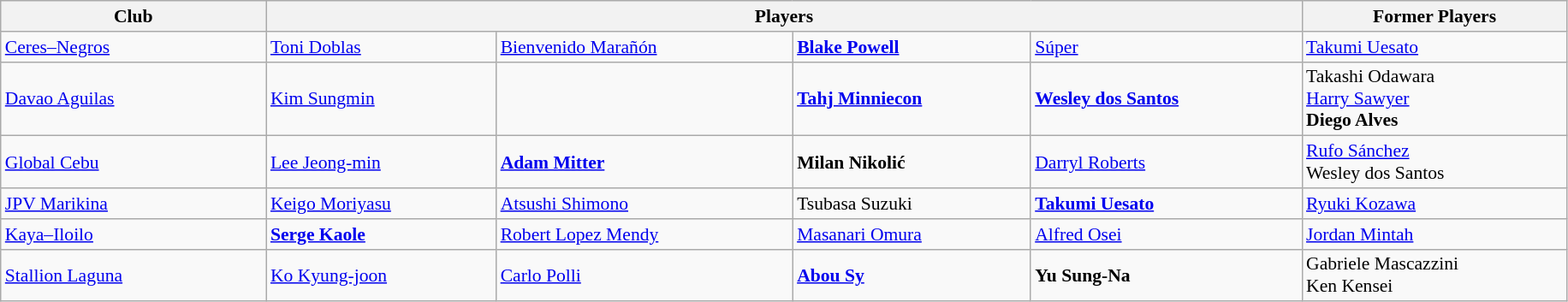<table class="wikitable" style="font-size:90%;">
<tr>
<th style="width:200px;">Club</th>
<th colspan=4 style="width:800px;">Players</th>
<th style="width:200px;">Former Players</th>
</tr>
<tr>
<td><a href='#'>Ceres–Negros</a></td>
<td> <a href='#'>Toni Doblas</a></td>
<td> <a href='#'>Bienvenido Marañón</a></td>
<td> <strong><a href='#'>Blake Powell</a></strong></td>
<td> <a href='#'>Súper</a></td>
<td> <a href='#'>Takumi Uesato</a></td>
</tr>
<tr>
<td><a href='#'>Davao Aguilas</a></td>
<td> <a href='#'>Kim Sungmin</a></td>
<td></td>
<td> <strong><a href='#'>Tahj Minniecon</a></strong></td>
<td> <strong><a href='#'>Wesley dos Santos</a></strong></td>
<td> Takashi Odawara<br> <a href='#'>Harry Sawyer</a><br> <strong>Diego Alves</strong></td>
</tr>
<tr>
<td><a href='#'>Global Cebu</a></td>
<td> <a href='#'>Lee Jeong-min</a></td>
<td> <strong><a href='#'>Adam Mitter</a></strong></td>
<td> <strong>Milan Nikolić</strong></td>
<td> <a href='#'>Darryl Roberts</a></td>
<td> <a href='#'>Rufo Sánchez</a><br> Wesley dos Santos</td>
</tr>
<tr>
<td><a href='#'>JPV Marikina</a></td>
<td> <a href='#'>Keigo Moriyasu</a></td>
<td> <a href='#'>Atsushi Shimono</a></td>
<td> Tsubasa Suzuki</td>
<td> <strong><a href='#'>Takumi Uesato</a></strong></td>
<td> <a href='#'>Ryuki Kozawa</a></td>
</tr>
<tr>
<td><a href='#'>Kaya–Iloilo</a></td>
<td> <strong><a href='#'>Serge Kaole</a></strong></td>
<td> <a href='#'>Robert Lopez Mendy</a></td>
<td> <a href='#'>Masanari Omura</a></td>
<td> <a href='#'>Alfred Osei</a></td>
<td> <a href='#'>Jordan Mintah</a></td>
</tr>
<tr>
<td><a href='#'>Stallion Laguna</a></td>
<td> <a href='#'>Ko Kyung-joon</a></td>
<td> <a href='#'>Carlo Polli</a></td>
<td> <strong><a href='#'>Abou Sy</a></strong></td>
<td> <strong>Yu Sung-Na</strong></td>
<td> Gabriele Mascazzini<br>  Ken Kensei</td>
</tr>
</table>
